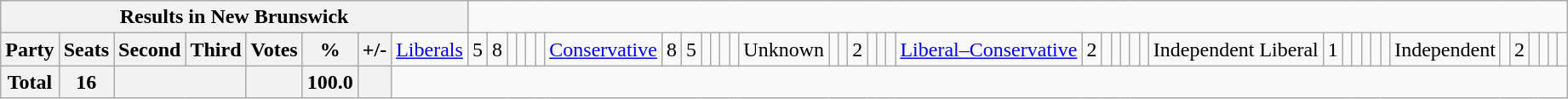<table class="wikitable">
<tr>
<th colspan=9>Results in New Brunswick</th>
</tr>
<tr>
<th colspan=2>Party</th>
<th>Seats</th>
<th>Second</th>
<th>Third</th>
<th>Votes</th>
<th>%</th>
<th>+/-<br></th>
<td><a href='#'>Liberals</a></td>
<td align="right">5</td>
<td align="right">8</td>
<td align="right"></td>
<td align="right"></td>
<td align="right"></td>
<td align="right"><br></td>
<td><a href='#'>Conservative</a></td>
<td align="right">8</td>
<td align="right">5</td>
<td align="right"></td>
<td align="right"></td>
<td align="right"></td>
<td align="right"><br></td>
<td>Unknown</td>
<td align="right"></td>
<td align="right"></td>
<td align="right">2</td>
<td align="right"></td>
<td align="right"></td>
<td align="right"><br></td>
<td><a href='#'>Liberal–Conservative</a></td>
<td align="right">2</td>
<td align="right"></td>
<td align="right"></td>
<td align="right"></td>
<td align="right"></td>
<td align="right"><br></td>
<td>Independent Liberal</td>
<td align="right">1</td>
<td align="right"></td>
<td align="right"></td>
<td align="right"></td>
<td align="right"></td>
<td align="right"><br></td>
<td>Independent</td>
<td align="right"></td>
<td align="right">2</td>
<td align="right"></td>
<td align="right"></td>
<td align="right"></td>
<td align="right"></td>
</tr>
<tr>
<th colspan="2">Total</th>
<th>16</th>
<th colspan="2"></th>
<th></th>
<th>100.0</th>
<th></th>
</tr>
</table>
